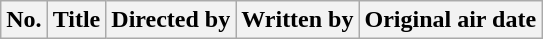<table class="wikitable plainrowheaders" style="background:#fff;">
<tr>
<th style="background:#;">No.</th>
<th style="background:#;">Title</th>
<th style="background:#;">Directed by</th>
<th style="background:#;">Written by</th>
<th style="background:#;">Original air date<br>




</th>
</tr>
</table>
